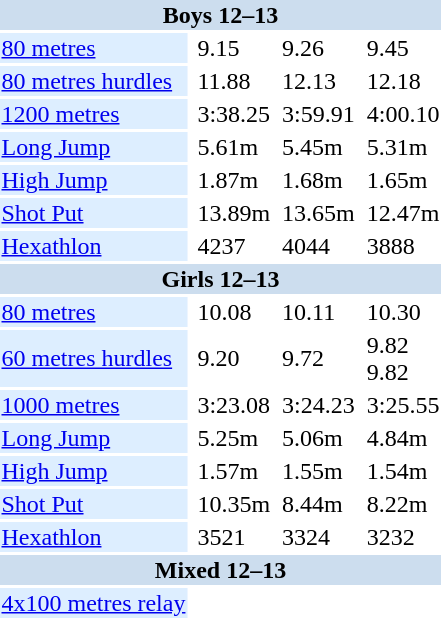<table>
<tr>
<th colspan=7 align = center style="background-color: #CCDDEE;">Boys 12–13</th>
</tr>
<tr>
<td bgcolor = DDEEFF><a href='#'>80 metres</a></td>
<td></td>
<td>9.15</td>
<td></td>
<td>9.26</td>
<td></td>
<td>9.45</td>
</tr>
<tr>
<td bgcolor = DDEEFF><a href='#'>80 metres hurdles</a></td>
<td></td>
<td>11.88</td>
<td></td>
<td>12.13</td>
<td></td>
<td>12.18</td>
</tr>
<tr>
<td bgcolor = DDEEFF><a href='#'>1200 metres</a></td>
<td></td>
<td>3:38.25</td>
<td></td>
<td>3:59.91</td>
<td></td>
<td>4:00.10</td>
</tr>
<tr>
<td bgcolor = DDEEFF><a href='#'>Long Jump</a></td>
<td></td>
<td>5.61m</td>
<td></td>
<td>5.45m</td>
<td></td>
<td>5.31m</td>
</tr>
<tr>
<td bgcolor = DDEEFF><a href='#'>High Jump</a></td>
<td></td>
<td>1.87m</td>
<td></td>
<td>1.68m</td>
<td></td>
<td>1.65m</td>
</tr>
<tr>
<td bgcolor = DDEEFF><a href='#'>Shot Put</a></td>
<td></td>
<td>13.89m</td>
<td></td>
<td>13.65m</td>
<td></td>
<td>12.47m</td>
</tr>
<tr>
<td bgcolor = DDEEFF><a href='#'>Hexathlon</a></td>
<td></td>
<td>4237</td>
<td></td>
<td>4044</td>
<td></td>
<td>3888</td>
</tr>
<tr>
<th colspan=7 align = center style="background-color: #CCDDEE;">Girls 12–13</th>
</tr>
<tr>
<td bgcolor = DDEEFF><a href='#'>80 metres</a></td>
<td></td>
<td>10.08</td>
<td></td>
<td>10.11</td>
<td></td>
<td>10.30</td>
</tr>
<tr>
<td bgcolor = DDEEFF><a href='#'>60 metres hurdles</a></td>
<td></td>
<td>9.20</td>
<td></td>
<td>9.72</td>
<td> <br> </td>
<td>9.82 <br> 9.82</td>
</tr>
<tr>
<td bgcolor = DDEEFF><a href='#'>1000 metres</a></td>
<td></td>
<td>3:23.08</td>
<td></td>
<td>3:24.23</td>
<td></td>
<td>3:25.55</td>
</tr>
<tr>
<td bgcolor = DDEEFF><a href='#'>Long Jump</a></td>
<td></td>
<td>5.25m</td>
<td></td>
<td>5.06m</td>
<td></td>
<td>4.84m</td>
</tr>
<tr>
<td bgcolor = DDEEFF><a href='#'>High Jump</a></td>
<td></td>
<td>1.57m</td>
<td></td>
<td>1.55m</td>
<td></td>
<td>1.54m</td>
</tr>
<tr>
<td bgcolor = DDEEFF><a href='#'>Shot Put</a></td>
<td></td>
<td>10.35m</td>
<td></td>
<td>8.44m</td>
<td></td>
<td>8.22m</td>
</tr>
<tr>
<td bgcolor = DDEEFF><a href='#'>Hexathlon</a></td>
<td></td>
<td>3521</td>
<td></td>
<td>3324</td>
<td></td>
<td>3232</td>
</tr>
<tr>
<th colspan=7 align = center style="background-color: #CCDDEE;">Mixed 12–13</th>
</tr>
<tr>
<td bgcolor = DDEEFF><a href='#'>4x100 metres relay</a></td>
<td></td>
<td></td>
<td></td>
<td></td>
<td></td>
<td></td>
</tr>
<tr>
</tr>
</table>
